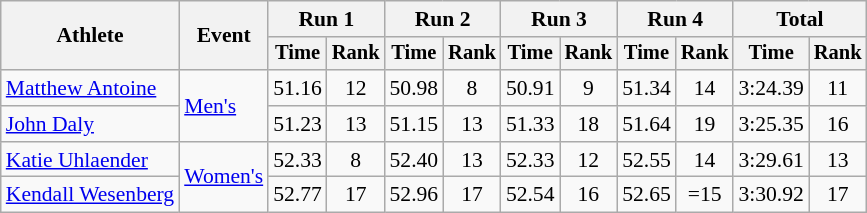<table class=wikitable style=font-size:90%;text-align:center>
<tr>
<th rowspan=2>Athlete</th>
<th rowspan=2>Event</th>
<th colspan=2>Run 1</th>
<th colspan=2>Run 2</th>
<th colspan=2>Run 3</th>
<th colspan=2>Run 4</th>
<th colspan=2>Total</th>
</tr>
<tr style=font-size:95%>
<th>Time</th>
<th>Rank</th>
<th>Time</th>
<th>Rank</th>
<th>Time</th>
<th>Rank</th>
<th>Time</th>
<th>Rank</th>
<th>Time</th>
<th>Rank</th>
</tr>
<tr>
<td align=left><a href='#'>Matthew Antoine</a></td>
<td style="text-align:left;" rowspan="2"><a href='#'>Men's</a></td>
<td>51.16</td>
<td>12</td>
<td>50.98</td>
<td>8</td>
<td>50.91</td>
<td>9</td>
<td>51.34</td>
<td>14</td>
<td>3:24.39</td>
<td>11</td>
</tr>
<tr>
<td align=left><a href='#'>John Daly</a></td>
<td>51.23</td>
<td>13</td>
<td>51.15</td>
<td>13</td>
<td>51.33</td>
<td>18</td>
<td>51.64</td>
<td>19</td>
<td>3:25.35</td>
<td>16</td>
</tr>
<tr>
<td align=left><a href='#'>Katie Uhlaender</a></td>
<td style="text-align:left;" rowspan="2"><a href='#'>Women's</a></td>
<td>52.33</td>
<td>8</td>
<td>52.40</td>
<td>13</td>
<td>52.33</td>
<td>12</td>
<td>52.55</td>
<td>14</td>
<td>3:29.61</td>
<td>13</td>
</tr>
<tr>
<td align=left><a href='#'>Kendall Wesenberg</a></td>
<td>52.77</td>
<td>17</td>
<td>52.96</td>
<td>17</td>
<td>52.54</td>
<td>16</td>
<td>52.65</td>
<td>=15</td>
<td>3:30.92</td>
<td>17</td>
</tr>
</table>
